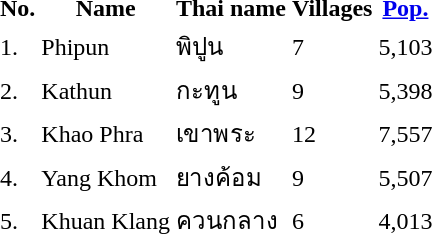<table>
<tr valign=top>
<td><br><table>
<tr>
<th>No.</th>
<th>Name</th>
<th>Thai name</th>
<th>Villages</th>
<th><a href='#'>Pop.</a></th>
</tr>
<tr>
<td>1.</td>
<td>Phipun</td>
<td>พิปูน</td>
<td>7</td>
<td>5,103</td>
<td></td>
</tr>
<tr>
<td>2.</td>
<td>Kathun</td>
<td>กะทูน</td>
<td>9</td>
<td>5,398</td>
<td></td>
</tr>
<tr>
<td>3.</td>
<td>Khao Phra</td>
<td>เขาพระ</td>
<td>12</td>
<td>7,557</td>
<td></td>
</tr>
<tr>
<td>4.</td>
<td>Yang Khom</td>
<td>ยางค้อม</td>
<td>9</td>
<td>5,507</td>
<td></td>
</tr>
<tr>
<td>5.</td>
<td>Khuan Klang</td>
<td>ควนกลาง</td>
<td>6</td>
<td>4,013</td>
<td></td>
</tr>
</table>
</td>
<td> </td>
</tr>
</table>
